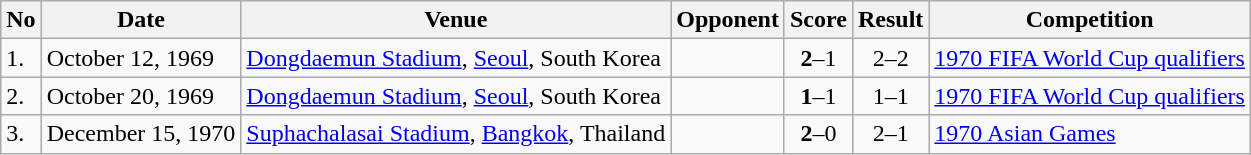<table class="wikitable sortable" style="font-size:100%;">
<tr>
<th>No</th>
<th>Date</th>
<th>Venue</th>
<th>Opponent</th>
<th>Score</th>
<th>Result</th>
<th>Competition</th>
</tr>
<tr>
<td>1.</td>
<td>October 12, 1969</td>
<td><a href='#'>Dongdaemun Stadium</a>, <a href='#'>Seoul</a>, South Korea</td>
<td></td>
<td align=center><strong>2</strong>–1</td>
<td align=center>2–2</td>
<td><a href='#'>1970 FIFA World Cup qualifiers</a></td>
</tr>
<tr>
<td>2.</td>
<td>October 20, 1969</td>
<td><a href='#'>Dongdaemun Stadium</a>, <a href='#'>Seoul</a>, South Korea</td>
<td></td>
<td align=center><strong>1</strong>–1</td>
<td align=center>1–1</td>
<td><a href='#'>1970 FIFA World Cup qualifiers</a></td>
</tr>
<tr>
<td>3.</td>
<td>December 15, 1970</td>
<td><a href='#'>Suphachalasai Stadium</a>, <a href='#'>Bangkok</a>, Thailand</td>
<td></td>
<td align=center><strong>2</strong>–0</td>
<td align=center>2–1</td>
<td><a href='#'>1970 Asian Games</a></td>
</tr>
</table>
